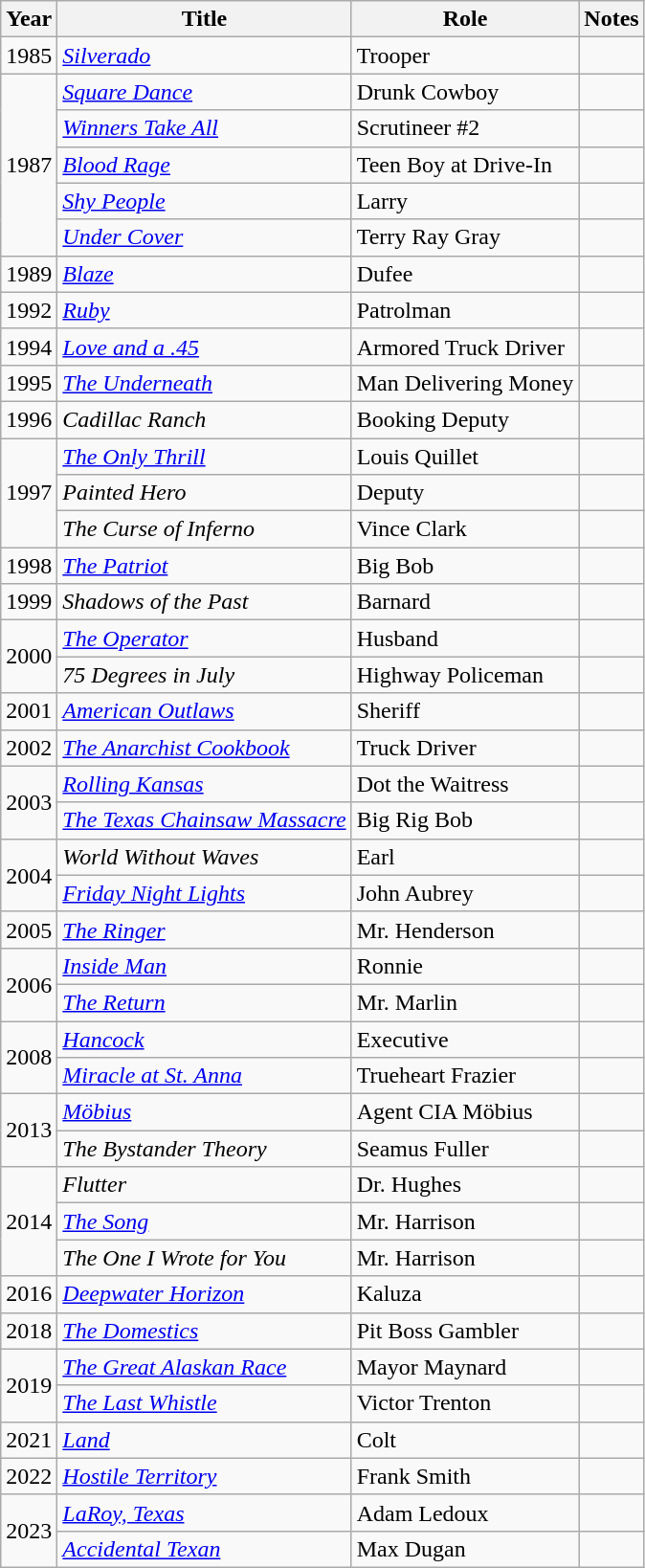<table class="wikitable">
<tr>
<th>Year</th>
<th>Title</th>
<th>Role</th>
<th>Notes</th>
</tr>
<tr>
<td>1985</td>
<td><a href='#'><em>Silverado</em></a></td>
<td>Trooper</td>
<td></td>
</tr>
<tr>
<td rowspan="5">1987</td>
<td><a href='#'><em>Square Dance</em></a></td>
<td>Drunk Cowboy</td>
<td></td>
</tr>
<tr>
<td><a href='#'><em>Winners Take All</em></a></td>
<td>Scrutineer #2</td>
<td></td>
</tr>
<tr>
<td><em><a href='#'>Blood Rage</a></em></td>
<td>Teen Boy at Drive-In</td>
<td></td>
</tr>
<tr>
<td><em><a href='#'>Shy People</a></em></td>
<td>Larry</td>
<td></td>
</tr>
<tr>
<td><a href='#'><em>Under Cover</em></a></td>
<td>Terry Ray Gray</td>
<td></td>
</tr>
<tr>
<td>1989</td>
<td><a href='#'><em>Blaze</em></a></td>
<td>Dufee</td>
<td></td>
</tr>
<tr>
<td>1992</td>
<td><a href='#'><em>Ruby</em></a></td>
<td>Patrolman</td>
<td></td>
</tr>
<tr>
<td>1994</td>
<td><em><a href='#'>Love and a .45</a></em></td>
<td>Armored Truck Driver</td>
<td></td>
</tr>
<tr>
<td>1995</td>
<td><a href='#'><em>The Underneath</em></a></td>
<td>Man Delivering Money</td>
<td></td>
</tr>
<tr>
<td>1996</td>
<td><em>Cadillac Ranch</em></td>
<td>Booking Deputy</td>
<td></td>
</tr>
<tr>
<td rowspan="3">1997</td>
<td><em><a href='#'>The Only Thrill</a></em></td>
<td>Louis Quillet</td>
<td></td>
</tr>
<tr>
<td><em>Painted Hero</em></td>
<td>Deputy</td>
<td></td>
</tr>
<tr>
<td><em>The Curse of Inferno</em></td>
<td>Vince Clark</td>
<td></td>
</tr>
<tr>
<td>1998</td>
<td><a href='#'><em>The Patriot</em></a></td>
<td>Big Bob</td>
<td></td>
</tr>
<tr>
<td>1999</td>
<td><em>Shadows of the Past</em></td>
<td>Barnard</td>
<td></td>
</tr>
<tr>
<td rowspan="2">2000</td>
<td><em><a href='#'>The Operator</a></em></td>
<td>Husband</td>
<td></td>
</tr>
<tr>
<td><em>75 Degrees in July</em></td>
<td>Highway Policeman</td>
<td></td>
</tr>
<tr>
<td>2001</td>
<td><em><a href='#'>American Outlaws</a></em></td>
<td>Sheriff</td>
<td></td>
</tr>
<tr>
<td>2002</td>
<td><a href='#'><em>The Anarchist Cookbook</em></a></td>
<td>Truck Driver</td>
<td></td>
</tr>
<tr>
<td rowspan="2">2003</td>
<td><em><a href='#'>Rolling Kansas</a></em></td>
<td>Dot the Waitress</td>
<td></td>
</tr>
<tr>
<td><a href='#'><em>The Texas Chainsaw Massacre</em></a></td>
<td>Big Rig Bob</td>
<td></td>
</tr>
<tr>
<td rowspan="2">2004</td>
<td><em>World Without Waves</em></td>
<td>Earl</td>
<td></td>
</tr>
<tr>
<td><a href='#'><em>Friday Night Lights</em></a></td>
<td>John Aubrey</td>
<td></td>
</tr>
<tr>
<td>2005</td>
<td><a href='#'><em>The Ringer</em></a></td>
<td>Mr. Henderson</td>
<td></td>
</tr>
<tr>
<td rowspan="2">2006</td>
<td><em><a href='#'>Inside Man</a></em></td>
<td>Ronnie</td>
<td></td>
</tr>
<tr>
<td><a href='#'><em>The Return</em></a></td>
<td>Mr. Marlin</td>
<td></td>
</tr>
<tr>
<td rowspan="2">2008</td>
<td><a href='#'><em>Hancock</em></a></td>
<td>Executive</td>
<td></td>
</tr>
<tr>
<td><em><a href='#'>Miracle at St. Anna</a></em></td>
<td>Trueheart Frazier</td>
<td></td>
</tr>
<tr>
<td rowspan="2">2013</td>
<td><a href='#'><em>Möbius</em></a></td>
<td>Agent CIA Möbius</td>
<td></td>
</tr>
<tr>
<td><em>The Bystander Theory</em></td>
<td>Seamus Fuller</td>
<td></td>
</tr>
<tr>
<td rowspan="3">2014</td>
<td><em>Flutter</em></td>
<td>Dr. Hughes</td>
<td></td>
</tr>
<tr>
<td><a href='#'><em>The Song</em></a></td>
<td>Mr. Harrison</td>
<td></td>
</tr>
<tr>
<td><em>The One I Wrote for You</em></td>
<td>Mr. Harrison</td>
<td></td>
</tr>
<tr>
<td>2016</td>
<td><a href='#'><em>Deepwater Horizon</em></a></td>
<td>Kaluza</td>
<td></td>
</tr>
<tr>
<td>2018</td>
<td><em><a href='#'>The Domestics</a></em></td>
<td>Pit Boss Gambler</td>
<td></td>
</tr>
<tr>
<td rowspan="2">2019</td>
<td><em><a href='#'>The Great Alaskan Race</a></em></td>
<td>Mayor Maynard</td>
<td></td>
</tr>
<tr>
<td><em><a href='#'>The Last Whistle</a></em></td>
<td>Victor Trenton</td>
<td></td>
</tr>
<tr>
<td>2021</td>
<td><a href='#'><em>Land</em></a></td>
<td>Colt</td>
<td></td>
</tr>
<tr>
<td>2022</td>
<td><em><a href='#'>Hostile Territory</a></em></td>
<td>Frank Smith</td>
<td></td>
</tr>
<tr>
<td rowspan="2">2023</td>
<td><em><a href='#'>LaRoy, Texas</a></em></td>
<td>Adam Ledoux</td>
</tr>
<tr>
<td><em><a href='#'>Accidental Texan</a></em></td>
<td>Max Dugan</td>
<td></td>
</tr>
</table>
